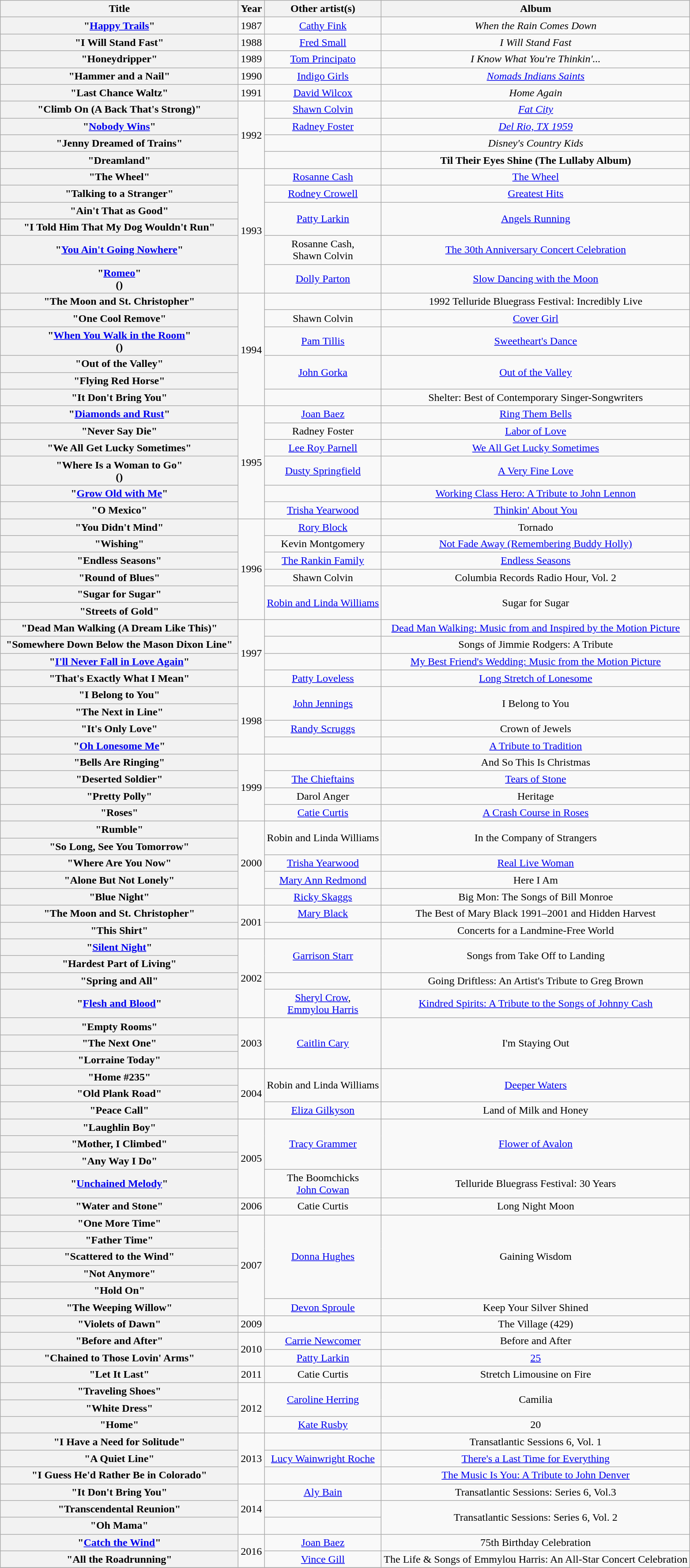<table class="wikitable plainrowheaders" style="text-align:center;" border="1">
<tr>
<th scope="col" style="width:22em;">Title</th>
<th scope="col">Year</th>
<th scope="col">Other artist(s)</th>
<th scope="col">Album</th>
</tr>
<tr>
<th scope="row">"<a href='#'>Happy Trails</a>"</th>
<td>1987</td>
<td><a href='#'>Cathy Fink</a></td>
<td><em>When the Rain Comes Down</em></td>
</tr>
<tr>
<th scope="row">"I Will Stand Fast"</th>
<td>1988</td>
<td><a href='#'>Fred Small</a></td>
<td><em>I Will Stand Fast</em></td>
</tr>
<tr>
<th scope="row">"Honeydripper"</th>
<td>1989</td>
<td><a href='#'>Tom Principato</a></td>
<td><em>I Know What You're Thinkin'...</em></td>
</tr>
<tr>
<th scope="row">"Hammer and a Nail"</th>
<td>1990</td>
<td><a href='#'>Indigo Girls</a></td>
<td><em><a href='#'>Nomads Indians Saints</a></em></td>
</tr>
<tr>
<th scope="row">"Last Chance Waltz"</th>
<td>1991</td>
<td><a href='#'>David Wilcox</a></td>
<td><em>Home Again</em></td>
</tr>
<tr>
<th scope="row">"Climb On (A Back That's Strong)"</th>
<td rowspan="4">1992</td>
<td><a href='#'>Shawn Colvin</a></td>
<td><em><a href='#'>Fat City</a></em></td>
</tr>
<tr>
<th scope="row">"<a href='#'>Nobody Wins</a>"</th>
<td><a href='#'>Radney Foster</a></td>
<td><em><a href='#'>Del Rio, TX 1959</a></em></td>
</tr>
<tr>
<th scope="row">"Jenny Dreamed of Trains"</th>
<td></td>
<td><em>Disney's Country Kids</em></td>
</tr>
<tr>
<th scope="row">"Dreamland"</th>
<td></td>
<td><strong>Til Their Eyes Shine (The Lullaby Album)<em></td>
</tr>
<tr>
<th scope="row">"The Wheel"</th>
<td rowspan="6">1993</td>
<td><a href='#'>Rosanne Cash</a></td>
<td></em><a href='#'>The Wheel</a><em></td>
</tr>
<tr>
<th scope="row">"Talking to a Stranger"</th>
<td><a href='#'>Rodney Crowell</a></td>
<td></em><a href='#'>Greatest Hits</a><em></td>
</tr>
<tr>
<th scope="row">"Ain't That as Good"</th>
<td rowspan="2"><a href='#'>Patty Larkin</a></td>
<td rowspan="2"></em><a href='#'>Angels Running</a><em></td>
</tr>
<tr>
<th scope="row">"I Told Him That My Dog Wouldn't Run"</th>
</tr>
<tr>
<th scope="row">"<a href='#'>You Ain't Going Nowhere</a>"</th>
<td>Rosanne Cash,<br>Shawn Colvin</td>
<td></em><a href='#'>The 30th Anniversary Concert Celebration</a><em></td>
</tr>
<tr>
<th scope="row">"<a href='#'>Romeo</a>"<br>()</th>
<td><a href='#'>Dolly Parton</a></td>
<td></em><a href='#'>Slow Dancing with the Moon</a><em></td>
</tr>
<tr>
<th scope="row">"The Moon and St. Christopher"</th>
<td rowspan="6">1994</td>
<td></td>
<td></em>1992 Telluride Bluegrass Festival: Incredibly Live<em></td>
</tr>
<tr>
<th scope="row">"One Cool Remove"</th>
<td>Shawn Colvin</td>
<td></em><a href='#'>Cover Girl</a><em></td>
</tr>
<tr>
<th scope="row">"<a href='#'>When You Walk in the Room</a>"<br>()</th>
<td><a href='#'>Pam Tillis</a></td>
<td></em><a href='#'>Sweetheart's Dance</a><em></td>
</tr>
<tr>
<th scope="row">"Out of the Valley"</th>
<td rowspan="2"><a href='#'>John Gorka</a></td>
<td rowspan="2"></em><a href='#'>Out of the Valley</a><em></td>
</tr>
<tr>
<th scope="row">"Flying Red Horse"</th>
</tr>
<tr>
<th scope="row">"It Don't Bring You"</th>
<td></td>
<td></em>Shelter: Best of Contemporary Singer-Songwriters<em></td>
</tr>
<tr>
<th scope="row">"<a href='#'>Diamonds and Rust</a>"</th>
<td rowspan="6">1995</td>
<td><a href='#'>Joan Baez</a></td>
<td></em><a href='#'>Ring Them Bells</a><em></td>
</tr>
<tr>
<th scope="row">"Never Say Die"</th>
<td>Radney Foster</td>
<td></em><a href='#'>Labor of Love</a><em></td>
</tr>
<tr>
<th scope="row">"We All Get Lucky Sometimes"</th>
<td><a href='#'>Lee Roy Parnell</a></td>
<td></em><a href='#'>We All Get Lucky Sometimes</a><em></td>
</tr>
<tr>
<th scope="row">"Where Is a Woman to Go"<br>()</th>
<td><a href='#'>Dusty Springfield</a></td>
<td></em><a href='#'>A Very Fine Love</a><em></td>
</tr>
<tr>
<th scope="row">"<a href='#'>Grow Old with Me</a>"</th>
<td></td>
<td></em><a href='#'>Working Class Hero: A Tribute to John Lennon</a><em></td>
</tr>
<tr>
<th scope="row">"O Mexico"</th>
<td><a href='#'>Trisha Yearwood</a></td>
<td></em><a href='#'>Thinkin' About You</a><em></td>
</tr>
<tr>
<th scope="row">"You Didn't Mind"</th>
<td rowspan="6">1996</td>
<td><a href='#'>Rory Block</a></td>
<td></em>Tornado<em></td>
</tr>
<tr>
<th scope="row">"Wishing"</th>
<td>Kevin Montgomery</td>
<td></em><a href='#'>Not Fade Away (Remembering Buddy Holly)</a><em></td>
</tr>
<tr>
<th scope="row">"Endless Seasons"</th>
<td><a href='#'>The Rankin Family</a></td>
<td></em><a href='#'>Endless Seasons</a><em></td>
</tr>
<tr>
<th scope="row">"Round of Blues" </th>
<td>Shawn Colvin</td>
<td></em>Columbia Records Radio Hour, Vol. 2<em></td>
</tr>
<tr>
<th scope="row">"Sugar for Sugar"</th>
<td rowspan="2"><a href='#'>Robin and Linda Williams</a></td>
<td rowspan="2"></em>Sugar for Sugar<em></td>
</tr>
<tr>
<th scope="row">"Streets of Gold"</th>
</tr>
<tr>
<th scope="row">"Dead Man Walking (A Dream Like This)"</th>
<td rowspan="4">1997</td>
<td></td>
<td></em><a href='#'>Dead Man Walking: Music from and Inspired by the Motion Picture</a><em></td>
</tr>
<tr>
<th scope="row">"Somewhere Down Below the Mason Dixon Line"</th>
<td></td>
<td></em>Songs of Jimmie Rodgers: A Tribute<em></td>
</tr>
<tr>
<th scope="row">"<a href='#'>I'll Never Fall in Love Again</a>"</th>
<td></td>
<td></em><a href='#'>My Best Friend's Wedding: Music from the Motion Picture</a><em></td>
</tr>
<tr>
<th scope="row">"That's Exactly What I Mean"</th>
<td><a href='#'>Patty Loveless</a></td>
<td></em><a href='#'>Long Stretch of Lonesome</a><em></td>
</tr>
<tr>
<th scope="row">"I Belong to You"</th>
<td rowspan="4">1998</td>
<td rowspan="2"><a href='#'>John Jennings</a></td>
<td rowspan="2"></em>I Belong to You<em></td>
</tr>
<tr>
<th scope="row">"The Next in Line"</th>
</tr>
<tr>
<th scope="row">"It's Only Love"</th>
<td><a href='#'>Randy Scruggs</a></td>
<td></em>Crown of Jewels<em></td>
</tr>
<tr>
<th scope="row">"<a href='#'>Oh Lonesome Me</a>"</th>
<td></td>
<td></em><a href='#'>A Tribute to Tradition</a><em></td>
</tr>
<tr>
<th scope="row">"Bells Are Ringing"</th>
<td rowspan="4">1999</td>
<td></td>
<td></em>And So This Is Christmas<em></td>
</tr>
<tr>
<th scope="row">"Deserted Soldier"</th>
<td><a href='#'>The Chieftains</a></td>
<td></em><a href='#'>Tears of Stone</a><em></td>
</tr>
<tr>
<th scope="row">"Pretty Polly"</th>
<td>Darol Anger</td>
<td></em>Heritage<em></td>
</tr>
<tr>
<th scope="row">"Roses"</th>
<td><a href='#'>Catie Curtis</a></td>
<td></em><a href='#'>A Crash Course in Roses</a><em></td>
</tr>
<tr>
<th scope="row">"Rumble"</th>
<td rowspan="5">2000</td>
<td rowspan="2">Robin and Linda Williams</td>
<td rowspan="2"></em>In the Company of Strangers<em></td>
</tr>
<tr>
<th scope="row">"So Long, See You Tomorrow"</th>
</tr>
<tr>
<th scope="row">"Where Are You Now"</th>
<td><a href='#'>Trisha Yearwood</a></td>
<td></em><a href='#'>Real Live Woman</a><em></td>
</tr>
<tr>
<th scope="row">"Alone But Not Lonely"</th>
<td><a href='#'>Mary Ann Redmond</a></td>
<td></em>Here I Am<em></td>
</tr>
<tr>
<th scope="row">"Blue Night"</th>
<td><a href='#'>Ricky Skaggs</a></td>
<td></em>Big Mon: The Songs of Bill Monroe<em></td>
</tr>
<tr>
<th scope="row">"The Moon and St. Christopher" </th>
<td rowspan="2">2001</td>
<td><a href='#'>Mary Black</a></td>
<td></em>The Best of Mary Black 1991–2001 and Hidden Harvest<em></td>
</tr>
<tr>
<th scope="row">"This Shirt" </th>
<td></td>
<td></em>Concerts for a Landmine-Free World<em></td>
</tr>
<tr>
<th scope="row">"<a href='#'>Silent Night</a>"</th>
<td rowspan="4">2002</td>
<td rowspan="2"><a href='#'>Garrison Starr</a></td>
<td rowspan="2"></em>Songs from Take Off to Landing<em></td>
</tr>
<tr>
<th scope="row">"Hardest Part of Living"</th>
</tr>
<tr>
<th scope="row">"Spring and All"</th>
<td></td>
<td></em>Going Driftless: An Artist's Tribute to Greg Brown<em></td>
</tr>
<tr>
<th scope="row">"<a href='#'>Flesh and Blood</a>"</th>
<td><a href='#'>Sheryl Crow</a>,<br><a href='#'>Emmylou Harris</a></td>
<td></em><a href='#'>Kindred Spirits: A Tribute to the Songs of Johnny Cash</a><em></td>
</tr>
<tr>
<th scope="row">"Empty Rooms"</th>
<td rowspan="3">2003</td>
<td rowspan="3"><a href='#'>Caitlin Cary</a></td>
<td rowspan="3"></em>I'm Staying Out<em></td>
</tr>
<tr>
<th scope="row">"The Next One"</th>
</tr>
<tr>
<th scope="row">"Lorraine Today"</th>
</tr>
<tr>
<th scope="row">"Home #235"</th>
<td rowspan="3">2004</td>
<td rowspan="2">Robin and Linda Williams</td>
<td rowspan="2"></em><a href='#'>Deeper Waters</a><em></td>
</tr>
<tr>
<th scope="row">"Old Plank Road"</th>
</tr>
<tr>
<th scope="row">"Peace Call"</th>
<td><a href='#'>Eliza Gilkyson</a></td>
<td></em>Land of Milk and Honey<em></td>
</tr>
<tr>
<th scope="row">"Laughlin Boy"</th>
<td rowspan="4">2005</td>
<td rowspan="3"><a href='#'>Tracy Grammer</a></td>
<td rowspan="3"></em><a href='#'>Flower of Avalon</a><em></td>
</tr>
<tr>
<th scope="row">"Mother, I Climbed"</th>
</tr>
<tr>
<th scope="row">"Any Way I Do"</th>
</tr>
<tr>
<th scope="row">"<a href='#'>Unchained Melody</a>" </th>
<td>The Boomchicks<br><a href='#'>John Cowan</a></td>
<td></em>Telluride Bluegrass Festival: 30 Years<em></td>
</tr>
<tr>
<th scope="row">"Water and Stone"</th>
<td>2006</td>
<td>Catie Curtis</td>
<td></em>Long Night Moon<em></td>
</tr>
<tr>
<th scope="row">"One More Time"</th>
<td rowspan="6">2007</td>
<td rowspan="5"><a href='#'>Donna Hughes</a></td>
<td rowspan="5"></em>Gaining Wisdom<em></td>
</tr>
<tr>
<th scope="row">"Father Time"</th>
</tr>
<tr>
<th scope="row">"Scattered to the Wind"</th>
</tr>
<tr>
<th scope="row">"Not Anymore"</th>
</tr>
<tr>
<th scope="row">"Hold On"</th>
</tr>
<tr>
<th scope="row">"The Weeping Willow"</th>
<td><a href='#'>Devon Sproule</a></td>
<td></em>Keep Your Silver Shined<em></td>
</tr>
<tr>
<th scope="row">"Violets of Dawn"</th>
<td>2009</td>
<td></td>
<td></em>The Village (429)<em></td>
</tr>
<tr>
<th scope="row">"Before and After"</th>
<td rowspan="2">2010</td>
<td><a href='#'>Carrie Newcomer</a></td>
<td></em>Before and After<em></td>
</tr>
<tr>
<th scope="row">"Chained to Those Lovin' Arms"</th>
<td><a href='#'>Patty Larkin</a></td>
<td></em><a href='#'>25</a><em></td>
</tr>
<tr>
<th scope="row">"Let It Last"</th>
<td>2011</td>
<td>Catie Curtis</td>
<td></em>Stretch Limousine on Fire<em></td>
</tr>
<tr>
<th scope="row">"Traveling Shoes"<br></th>
<td rowspan="3">2012</td>
<td rowspan="2"><a href='#'>Caroline Herring</a></td>
<td rowspan="2"></em>Camilia<em></td>
</tr>
<tr>
<th scope="row">"White Dress"</th>
</tr>
<tr>
<th scope="row">"Home"</th>
<td><a href='#'>Kate Rusby</a></td>
<td></em>20<em></td>
</tr>
<tr>
<th scope="row">"I Have a Need for Solitude"<br></th>
<td rowspan="3">2013</td>
<td></td>
<td></em>Transatlantic Sessions 6, Vol. 1<em></td>
</tr>
<tr>
<th scope="row">"A Quiet Line"</th>
<td><a href='#'>Lucy Wainwright Roche</a></td>
<td></em><a href='#'>There's a Last Time for Everything</a><em></td>
</tr>
<tr>
<th scope="row">"I Guess He'd Rather Be in Colorado"</th>
<td></td>
<td></em><a href='#'>The Music Is You: A Tribute to John Denver</a><em></td>
</tr>
<tr>
<th scope="row">"It Don't Bring You"</th>
<td rowspan="3">2014</td>
<td><a href='#'>Aly Bain</a></td>
<td></em> Transatlantic Sessions: Series 6, Vol.3<em></td>
</tr>
<tr>
<th scope="row">"Transcendental Reunion"<br></th>
<td></td>
<td rowspan="2"></em>Transatlantic Sessions: Series 6, Vol. 2<em></td>
</tr>
<tr>
<th scope="row">"Oh Mama"<br></th>
<td></td>
</tr>
<tr>
<th scope="row">"<a href='#'>Catch the Wind</a>"</th>
<td rowspan="2">2016</td>
<td><a href='#'>Joan Baez</a></td>
<td></em>75th Birthday Celebration<em></td>
</tr>
<tr>
<th scope="row">"All the Roadrunning"</th>
<td><a href='#'>Vince Gill</a></td>
<td></em>The Life & Songs of Emmylou Harris: An All-Star Concert Celebration<em></td>
</tr>
<tr>
</tr>
</table>
